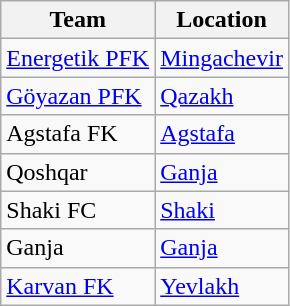<table class="wikitable sortable">
<tr>
<th>Team</th>
<th>Location</th>
</tr>
<tr>
<td><a href='#'>Energetik PFK</a></td>
<td><a href='#'>Mingachevir</a></td>
</tr>
<tr>
<td><a href='#'>Göyazan PFK</a></td>
<td><a href='#'>Qazakh</a></td>
</tr>
<tr>
<td>Agstafa FK</td>
<td><a href='#'>Agstafa</a></td>
</tr>
<tr>
<td>Qoshqar</td>
<td><a href='#'>Ganja</a></td>
</tr>
<tr>
<td>Shaki FC</td>
<td><a href='#'>Shaki</a></td>
</tr>
<tr>
<td>Ganja</td>
<td><a href='#'>Ganja</a></td>
</tr>
<tr>
<td><a href='#'>Karvan FK</a></td>
<td><a href='#'>Yevlakh</a></td>
</tr>
</table>
